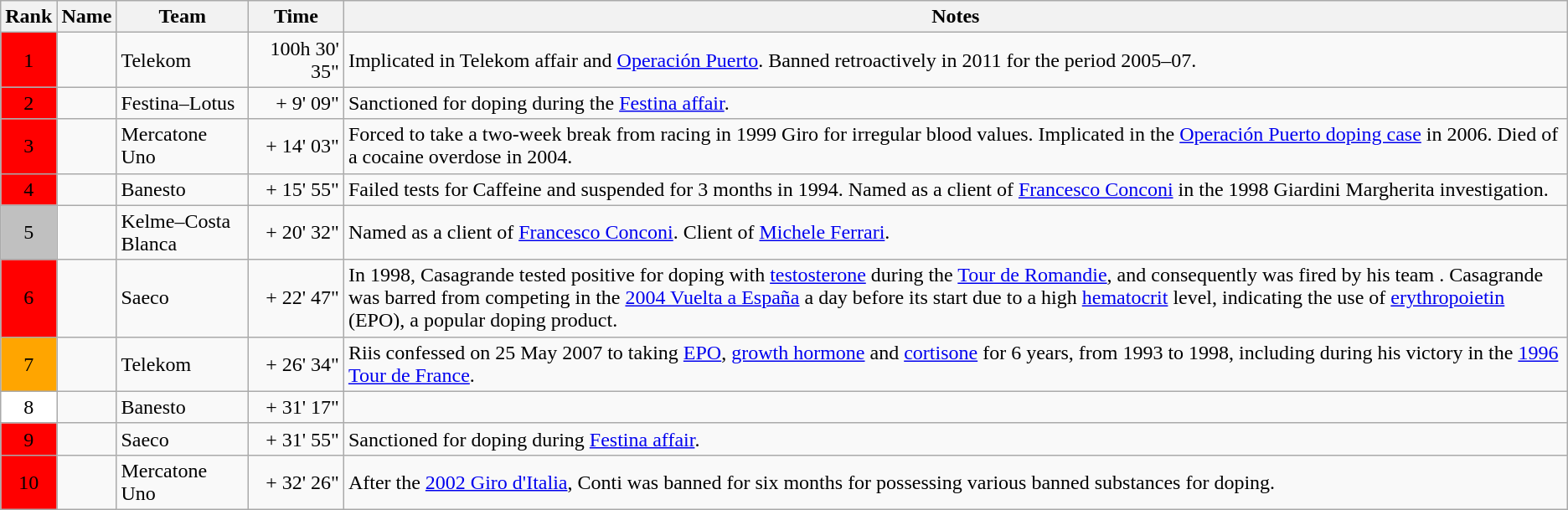<table class="wikitable" style="margin-bottom:0px;">
<tr>
<th>Rank</th>
<th>Name</th>
<th>Team</th>
<th>Time</th>
<th>Notes</th>
</tr>
<tr>
<td style="text-align:center;background:red">1</td>
<td nowrap></td>
<td>Telekom</td>
<td align=right>100h 30' 35"</td>
<td>Implicated in Telekom affair and <a href='#'>Operación Puerto</a>. Banned retroactively in 2011 for the period 2005–07.</td>
</tr>
<tr>
<td style="text-align:center;background:red">2</td>
<td nowrap></td>
<td>Festina–Lotus</td>
<td align=right>+ 9' 09"</td>
<td>Sanctioned for doping during the <a href='#'>Festina affair</a>.</td>
</tr>
<tr>
<td style="text-align:center;background:red">3</td>
<td nowrap></td>
<td>Mercatone Uno</td>
<td align=right nowrap>+ 14' 03"</td>
<td>Forced to take a two-week break from racing in 1999 Giro for irregular blood values. Implicated in the <a href='#'>Operación Puerto doping case</a> in 2006. Died of a cocaine overdose in 2004.</td>
</tr>
<tr>
<td style="text-align:center;background:red">4</td>
<td nowrap></td>
<td>Banesto</td>
<td align=right>+ 15' 55"</td>
<td>Failed tests for Caffeine and suspended for 3 months in 1994. Named as a client of <a href='#'>Francesco Conconi</a> in the 1998 Giardini Margherita investigation.</td>
</tr>
<tr>
<td style="text-align:center; background:silver;">5</td>
<td nowrap></td>
<td>Kelme–Costa Blanca</td>
<td align=right>+ 20' 32"</td>
<td>Named as a client of <a href='#'>Francesco Conconi</a>. Client of <a href='#'>Michele Ferrari</a>.</td>
</tr>
<tr>
<td style="text-align:center; background: red;">6</td>
<td nowrap></td>
<td>Saeco</td>
<td align=right>+ 22' 47"</td>
<td>In 1998, Casagrande tested positive for doping with <a href='#'>testosterone</a> during the <a href='#'>Tour de Romandie</a>, and consequently was fired by his team . Casagrande was barred from competing in the <a href='#'>2004 Vuelta a España</a> a day before its start due to a high <a href='#'>hematocrit</a> level, indicating the use of <a href='#'>erythropoietin</a> (EPO), a popular doping product.</td>
</tr>
<tr>
<td style="text-align:center; background: orange">7</td>
<td nowrap></td>
<td>Telekom</td>
<td align=right>+ 26' 34"</td>
<td>Riis confessed on 25 May 2007 to taking <a href='#'>EPO</a>, <a href='#'>growth hormone</a> and <a href='#'>cortisone</a> for 6 years, from 1993 to 1998, including during his victory in the <a href='#'>1996 Tour de France</a>.</td>
</tr>
<tr>
<td style="text-align:center; background: white">8</td>
<td nowrap></td>
<td>Banesto</td>
<td align=right>+ 31' 17"</td>
</tr>
<tr>
<td style="text-align:center;background:red">9</td>
<td nowrap></td>
<td>Saeco</td>
<td align=right>+ 31' 55"</td>
<td>Sanctioned for doping during <a href='#'>Festina affair</a>.</td>
</tr>
<tr>
<td style="text-align:center;background:red">10</td>
<td nowrap></td>
<td>Mercatone Uno</td>
<td align=right nowrap>+ 32' 26"</td>
<td>After the <a href='#'>2002 Giro d'Italia</a>, Conti was banned for six months for possessing various banned substances for doping.</td>
</tr>
</table>
